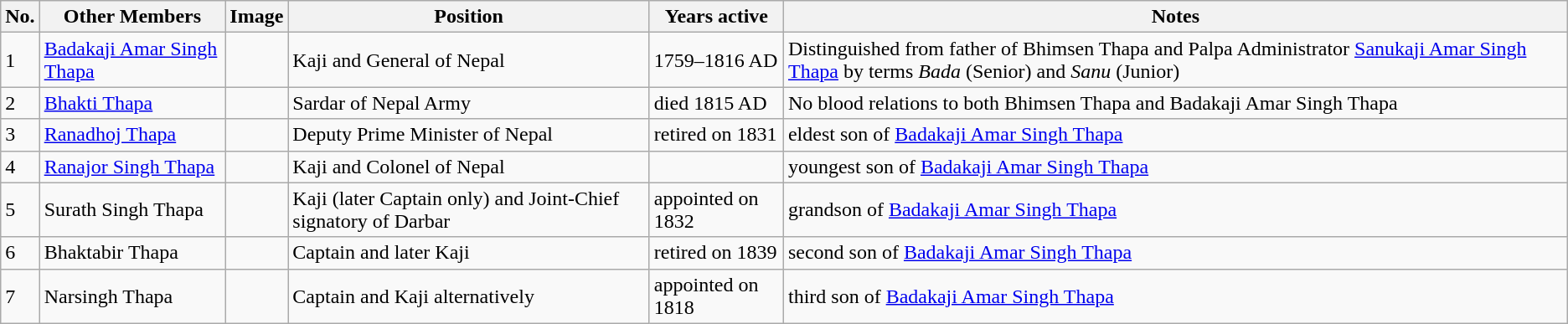<table class="wikitable sortable">
<tr>
<th>No.</th>
<th>Other Members</th>
<th>Image</th>
<th>Position</th>
<th>Years active</th>
<th>Notes</th>
</tr>
<tr>
<td>1</td>
<td><a href='#'>Badakaji Amar Singh Thapa</a></td>
<td></td>
<td>Kaji and General of Nepal</td>
<td>1759–1816 AD</td>
<td>Distinguished from father of Bhimsen Thapa and Palpa Administrator <a href='#'>Sanukaji Amar Singh Thapa</a> by terms <em>Bada</em> (Senior) and <em>Sanu</em> (Junior)</td>
</tr>
<tr>
<td>2</td>
<td><a href='#'>Bhakti Thapa</a></td>
<td></td>
<td>Sardar of Nepal Army</td>
<td>died 1815 AD</td>
<td>No blood relations to both Bhimsen Thapa and Badakaji Amar Singh Thapa</td>
</tr>
<tr>
<td>3</td>
<td><a href='#'>Ranadhoj Thapa</a></td>
<td></td>
<td>Deputy Prime Minister of Nepal</td>
<td>retired on 1831</td>
<td>eldest son of <a href='#'>Badakaji Amar Singh Thapa</a></td>
</tr>
<tr>
<td>4</td>
<td><a href='#'>Ranajor Singh Thapa</a></td>
<td></td>
<td>Kaji and Colonel of Nepal</td>
<td></td>
<td>youngest son of <a href='#'>Badakaji Amar Singh Thapa</a></td>
</tr>
<tr>
<td>5</td>
<td>Surath Singh Thapa</td>
<td></td>
<td>Kaji (later Captain only) and Joint-Chief signatory of Darbar</td>
<td>appointed on 1832</td>
<td>grandson of <a href='#'>Badakaji Amar Singh Thapa</a></td>
</tr>
<tr>
<td>6</td>
<td>Bhaktabir Thapa</td>
<td></td>
<td>Captain and later Kaji</td>
<td>retired on 1839</td>
<td>second son of <a href='#'>Badakaji Amar Singh Thapa</a></td>
</tr>
<tr>
<td>7</td>
<td>Narsingh Thapa</td>
<td></td>
<td>Captain and Kaji alternatively</td>
<td>appointed on 1818</td>
<td>third son of <a href='#'>Badakaji Amar Singh Thapa</a></td>
</tr>
</table>
